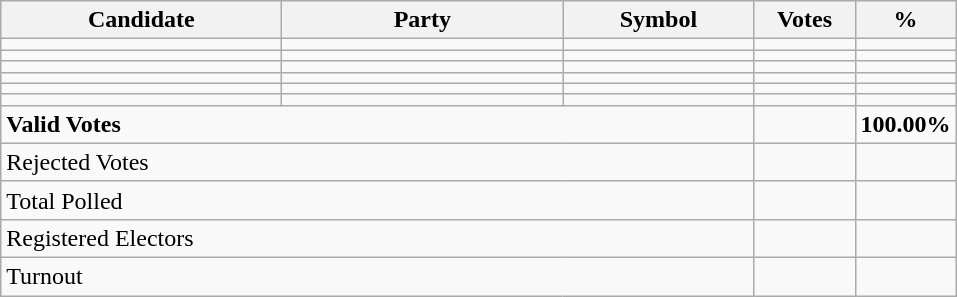<table class="wikitable" border="1" style="text-align:right;">
<tr>
<th align=left width="180">Candidate</th>
<th align=left width="180">Party</th>
<th align=left width="120">Symbol</th>
<th align=left width="60">Votes</th>
<th align=left width="60">%</th>
</tr>
<tr>
<td align=left></td>
<td align=left></td>
<td></td>
<td></td>
<td></td>
</tr>
<tr>
<td align=left></td>
<td align=left></td>
<td></td>
<td></td>
<td></td>
</tr>
<tr>
<td align=left></td>
<td align=left></td>
<td></td>
<td></td>
<td></td>
</tr>
<tr>
<td align=left></td>
<td align=left></td>
<td></td>
<td></td>
<td></td>
</tr>
<tr>
<td align=left></td>
<td align=left></td>
<td></td>
<td></td>
<td></td>
</tr>
<tr>
<td align=left></td>
<td align=left></td>
<td></td>
<td></td>
<td></td>
</tr>
<tr>
<td align=left colspan=3><strong>Valid Votes</strong></td>
<td><strong> </strong></td>
<td><strong>100.00%</strong></td>
</tr>
<tr>
<td align=left colspan=3>Rejected Votes</td>
<td></td>
<td></td>
</tr>
<tr>
<td align=left colspan=3>Total Polled</td>
<td></td>
<td></td>
</tr>
<tr>
<td align=left colspan=3>Registered Electors</td>
<td></td>
<td></td>
</tr>
<tr>
<td align=left colspan=3>Turnout</td>
<td></td>
</tr>
</table>
